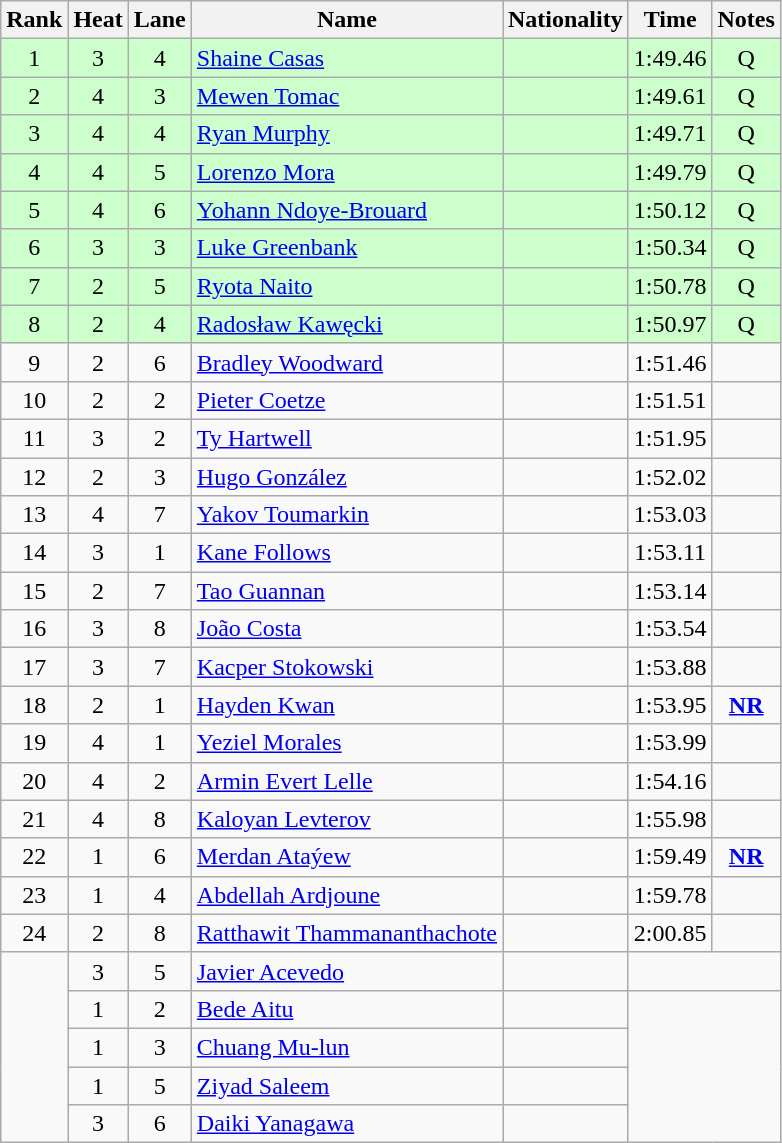<table class="wikitable sortable" style="text-align:center">
<tr>
<th>Rank</th>
<th>Heat</th>
<th>Lane</th>
<th>Name</th>
<th>Nationality</th>
<th>Time</th>
<th>Notes</th>
</tr>
<tr bgcolor=ccffcc>
<td>1</td>
<td>3</td>
<td>4</td>
<td align=left><a href='#'>Shaine Casas</a></td>
<td align=left></td>
<td>1:49.46</td>
<td>Q</td>
</tr>
<tr bgcolor=ccffcc>
<td>2</td>
<td>4</td>
<td>3</td>
<td align=left><a href='#'>Mewen Tomac</a></td>
<td align=left></td>
<td>1:49.61</td>
<td>Q</td>
</tr>
<tr bgcolor=ccffcc>
<td>3</td>
<td>4</td>
<td>4</td>
<td align=left><a href='#'>Ryan Murphy</a></td>
<td align=left></td>
<td>1:49.71</td>
<td>Q</td>
</tr>
<tr bgcolor=ccffcc>
<td>4</td>
<td>4</td>
<td>5</td>
<td align=left><a href='#'>Lorenzo Mora</a></td>
<td align=left></td>
<td>1:49.79</td>
<td>Q</td>
</tr>
<tr bgcolor=ccffcc>
<td>5</td>
<td>4</td>
<td>6</td>
<td align=left><a href='#'>Yohann Ndoye-Brouard</a></td>
<td align=left></td>
<td>1:50.12</td>
<td>Q</td>
</tr>
<tr bgcolor=ccffcc>
<td>6</td>
<td>3</td>
<td>3</td>
<td align=left><a href='#'>Luke Greenbank</a></td>
<td align=left></td>
<td>1:50.34</td>
<td>Q</td>
</tr>
<tr bgcolor=ccffcc>
<td>7</td>
<td>2</td>
<td>5</td>
<td align=left><a href='#'>Ryota Naito</a></td>
<td align=left></td>
<td>1:50.78</td>
<td>Q</td>
</tr>
<tr bgcolor=ccffcc>
<td>8</td>
<td>2</td>
<td>4</td>
<td align=left><a href='#'>Radosław Kawęcki</a></td>
<td align=left></td>
<td>1:50.97</td>
<td>Q</td>
</tr>
<tr>
<td>9</td>
<td>2</td>
<td>6</td>
<td align=left><a href='#'>Bradley Woodward</a></td>
<td align=left></td>
<td>1:51.46</td>
<td></td>
</tr>
<tr>
<td>10</td>
<td>2</td>
<td>2</td>
<td align=left><a href='#'>Pieter Coetze</a></td>
<td align=left></td>
<td>1:51.51</td>
<td></td>
</tr>
<tr>
<td>11</td>
<td>3</td>
<td>2</td>
<td align=left><a href='#'>Ty Hartwell</a></td>
<td align=left></td>
<td>1:51.95</td>
<td></td>
</tr>
<tr>
<td>12</td>
<td>2</td>
<td>3</td>
<td align=left><a href='#'>Hugo González</a></td>
<td align=left></td>
<td>1:52.02</td>
<td></td>
</tr>
<tr>
<td>13</td>
<td>4</td>
<td>7</td>
<td align=left><a href='#'>Yakov Toumarkin</a></td>
<td align=left></td>
<td>1:53.03</td>
<td></td>
</tr>
<tr>
<td>14</td>
<td>3</td>
<td>1</td>
<td align=left><a href='#'>Kane Follows</a></td>
<td align=left></td>
<td>1:53.11</td>
<td></td>
</tr>
<tr>
<td>15</td>
<td>2</td>
<td>7</td>
<td align=left><a href='#'>Tao Guannan</a></td>
<td align=left></td>
<td>1:53.14</td>
<td></td>
</tr>
<tr>
<td>16</td>
<td>3</td>
<td>8</td>
<td align=left><a href='#'>João Costa</a></td>
<td align=left></td>
<td>1:53.54</td>
<td></td>
</tr>
<tr>
<td>17</td>
<td>3</td>
<td>7</td>
<td align=left><a href='#'>Kacper Stokowski</a></td>
<td align=left></td>
<td>1:53.88</td>
<td></td>
</tr>
<tr>
<td>18</td>
<td>2</td>
<td>1</td>
<td align=left><a href='#'>Hayden Kwan</a></td>
<td align=left></td>
<td>1:53.95</td>
<td><strong><a href='#'>NR</a></strong></td>
</tr>
<tr>
<td>19</td>
<td>4</td>
<td>1</td>
<td align=left><a href='#'>Yeziel Morales</a></td>
<td align=left></td>
<td>1:53.99</td>
<td></td>
</tr>
<tr>
<td>20</td>
<td>4</td>
<td>2</td>
<td align=left><a href='#'>Armin Evert Lelle</a></td>
<td align=left></td>
<td>1:54.16</td>
<td></td>
</tr>
<tr>
<td>21</td>
<td>4</td>
<td>8</td>
<td align=left><a href='#'>Kaloyan Levterov</a></td>
<td align=left></td>
<td>1:55.98</td>
<td></td>
</tr>
<tr>
<td>22</td>
<td>1</td>
<td>6</td>
<td align=left><a href='#'>Merdan Ataýew</a></td>
<td align=left></td>
<td>1:59.49</td>
<td><strong><a href='#'>NR</a></strong></td>
</tr>
<tr>
<td>23</td>
<td>1</td>
<td>4</td>
<td align=left><a href='#'>Abdellah Ardjoune</a></td>
<td align=left></td>
<td>1:59.78</td>
<td></td>
</tr>
<tr>
<td>24</td>
<td>2</td>
<td>8</td>
<td align=left><a href='#'>Ratthawit Thammananthachote</a></td>
<td align=left></td>
<td>2:00.85</td>
<td></td>
</tr>
<tr>
<td rowspan=5></td>
<td>3</td>
<td>5</td>
<td align=left><a href='#'>Javier Acevedo</a></td>
<td align=left></td>
<td colspan=2></td>
</tr>
<tr>
<td>1</td>
<td>2</td>
<td align=left><a href='#'>Bede Aitu</a></td>
<td align=left></td>
<td colspan=2 rowspan=4></td>
</tr>
<tr>
<td>1</td>
<td>3</td>
<td align=left><a href='#'>Chuang Mu-lun</a></td>
<td align=left></td>
</tr>
<tr>
<td>1</td>
<td>5</td>
<td align=left><a href='#'>Ziyad Saleem</a></td>
<td align=left></td>
</tr>
<tr>
<td>3</td>
<td>6</td>
<td align=left><a href='#'>Daiki Yanagawa</a></td>
<td align=left></td>
</tr>
</table>
